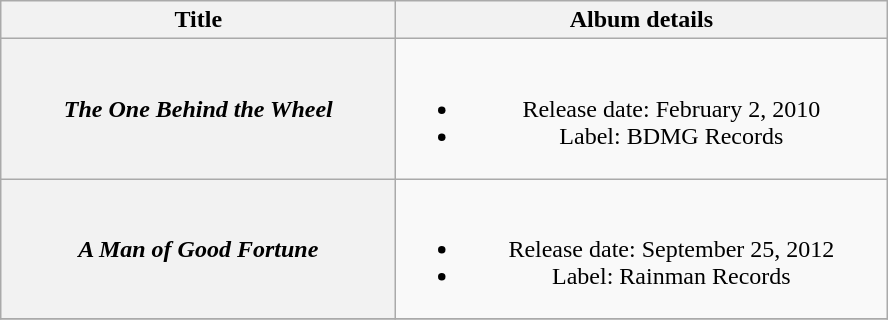<table class="wikitable plainrowheaders" style="text-align:center;">
<tr>
<th style="width:16em;">Title</th>
<th style="width:20em;">Album details</th>
</tr>
<tr>
<th scope="row"><em>The One Behind the Wheel</em></th>
<td><br><ul><li>Release date: February 2, 2010</li><li>Label: BDMG Records</li></ul></td>
</tr>
<tr>
<th scope="row"><em>A Man of Good Fortune</em></th>
<td><br><ul><li>Release date: September 25, 2012</li><li>Label: Rainman Records</li></ul></td>
</tr>
<tr>
</tr>
</table>
